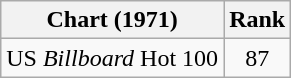<table class="wikitable">
<tr>
<th align="left">Chart (1971)</th>
<th style="text-align:center;">Rank</th>
</tr>
<tr>
<td>US <em>Billboard</em> Hot 100</td>
<td style="text-align:center;">87</td>
</tr>
</table>
